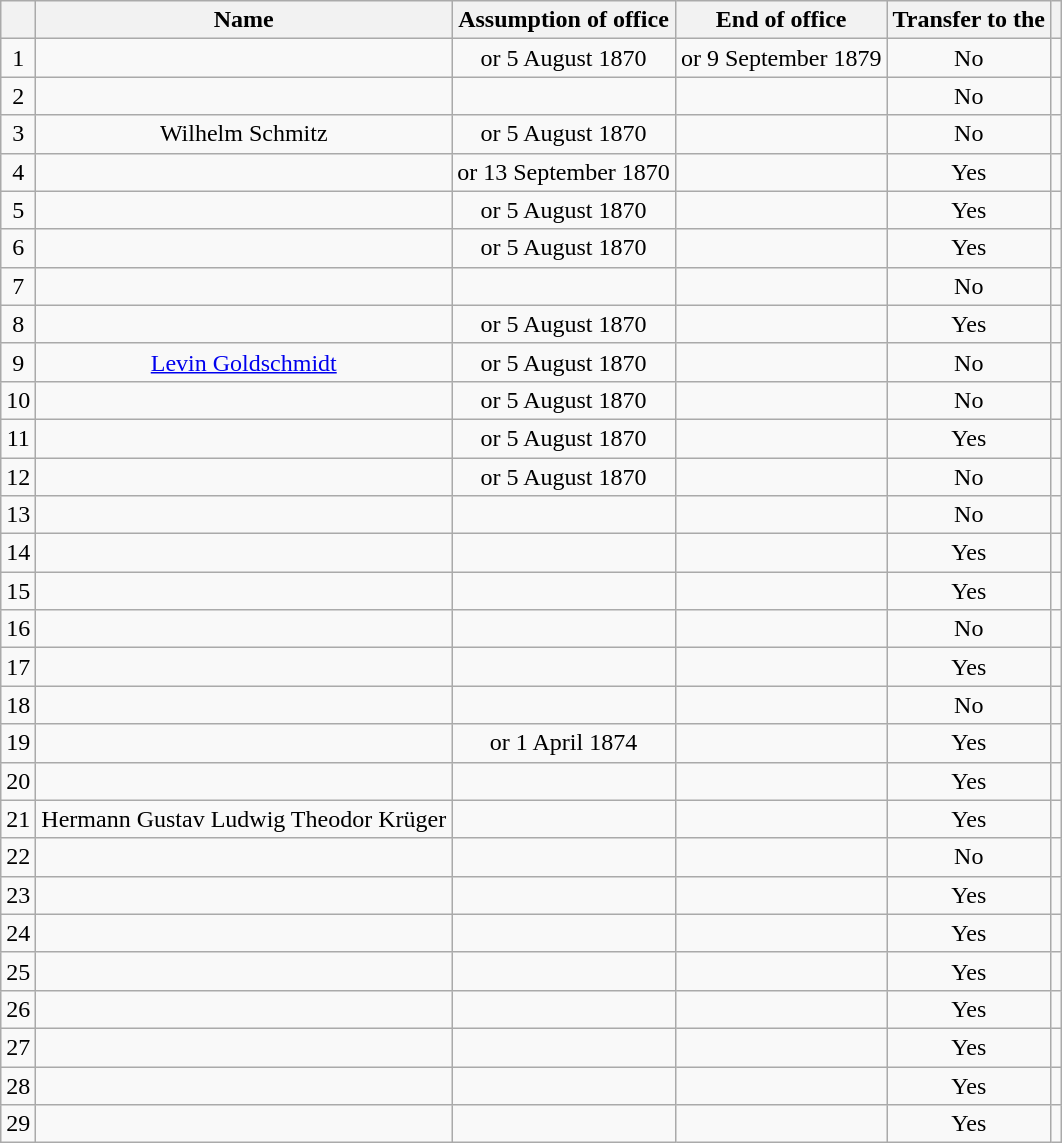<table class="wikitable sortable" style="text-align: center;">
<tr>
<th></th>
<th>Name</th>
<th>Assumption of office</th>
<th>End of office</th>
<th>Transfer to the<br></th>
<th></th>
</tr>
<tr>
<td>1</td>
<td data-sort-value="Ponath, Bernhard Friedrich Gustav"><br></td>
<td> or 5 August 1870</td>
<td> or 9 September 1879</td>
<td>No<br></td>
<td></td>
</tr>
<tr>
<td>2</td>
<td data-sort-value="Kosmann, Wilhelm Albert"><br></td>
<td></td>
<td></td>
<td>No<br></td>
<td></td>
</tr>
<tr>
<td>3</td>
<td data-sort-value="Schmitz, Wilhelm">Wilhelm Schmitz<br></td>
<td> or 5 August 1870</td>
<td><br></td>
<td>No<br></td>
<td></td>
</tr>
<tr>
<td>4</td>
<td data-sort-value="Gallenkamp, Friedrich"><br></td>
<td> or 13 September 1870</td>
<td></td>
<td>Yes<br></td>
<td></td>
</tr>
<tr>
<td>5</td>
<td data-sort-value="Hoffmann, Friedrich Moritz"><br></td>
<td> or 5 August 1870</td>
<td></td>
<td>Yes<br></td>
<td></td>
</tr>
<tr>
<td>6</td>
<td data-sort-value="Fleischauer, Gustav Ludwig August"><br></td>
<td> or 5 August 1870</td>
<td></td>
<td>Yes<br></td>
<td></td>
</tr>
<tr>
<td>7</td>
<td data-sort-value="Schliemann, Adolph"><br></td>
<td></td>
<td><br></td>
<td>No<br></td>
<td></td>
</tr>
<tr>
<td>8</td>
<td data-sort-value="Boisselier, Jeremias Theodor"><br></td>
<td> or 5 August 1870</td>
<td></td>
<td>Yes<br></td>
<td></td>
</tr>
<tr>
<td>9</td>
<td data-sort-value="Goldschmidt, Levin"><a href='#'>Levin Goldschmidt</a><br></td>
<td> or 5 August 1870</td>
<td></td>
<td>No<br></td>
<td></td>
</tr>
<tr>
<td>10</td>
<td data-sort-value="Voigt, Johann Friedrich"><br></td>
<td> or 5 August 1870</td>
<td></td>
<td>No<br></td>
<td></td>
</tr>
<tr>
<td>11</td>
<td data-sort-value="Vangerow, Karl Julius August von"><br></td>
<td> or 5 August 1870</td>
<td></td>
<td>Yes<br></td>
<td></td>
</tr>
<tr>
<td>12</td>
<td data-sort-value="Werner, Karl Friedrich"><br></td>
<td> or 5 August 1870</td>
<td><br></td>
<td>No<br></td>
<td></td>
</tr>
<tr>
<td>13</td>
<td data-sort-value="Barth, Marquard Adolph"><br></td>
<td></td>
<td></td>
<td>No<br></td>
<td></td>
</tr>
<tr>
<td>14</td>
<td data-sort-value="Wernz, Johann"><br></td>
<td></td>
<td></td>
<td>Yes<br></td>
<td></td>
</tr>
<tr>
<td>15</td>
<td data-sort-value="Puchelt, Ernst Sigismund"><br></td>
<td></td>
<td></td>
<td>Yes<br></td>
<td></td>
</tr>
<tr>
<td>16</td>
<td data-sort-value="Römer, Robert"><br></td>
<td></td>
<td></td>
<td>No<br></td>
<td></td>
</tr>
<tr>
<td>17</td>
<td data-sort-value="Hahn, Friedrich von"><br></td>
<td></td>
<td></td>
<td>Yes<br></td>
<td></td>
</tr>
<tr>
<td>18</td>
<td data-sort-value="Mohrmann, Wilhelm"><br></td>
<td></td>
<td></td>
<td>No<br></td>
<td></td>
</tr>
<tr>
<td>19</td>
<td data-sort-value="Langerhans, Wilhelm"><br></td>
<td> or 1 April 1874</td>
<td></td>
<td>Yes<br></td>
<td></td>
</tr>
<tr>
<td>20</td>
<td data-sort-value="Wiener, Heinrich"><br></td>
<td></td>
<td></td>
<td>Yes<br></td>
<td></td>
</tr>
<tr>
<td>21</td>
<td data-sort-value="Krüger, Hermann Gustav Ludwig Theodor">Hermann Gustav Ludwig Theodor Krüger<br></td>
<td></td>
<td></td>
<td>Yes<br></td>
<td></td>
</tr>
<tr>
<td>22</td>
<td data-sort-value="Schilling, Lothar"><br></td>
<td></td>
<td><br></td>
<td>No<br></td>
<td></td>
</tr>
<tr>
<td>23</td>
<td data-sort-value="Buff, Wilhelm"><br></td>
<td></td>
<td></td>
<td>Yes<br></td>
<td></td>
</tr>
<tr>
<td>24</td>
<td data-sort-value="Meibom, Viktor von"><br></td>
<td></td>
<td></td>
<td>Yes<br></td>
<td></td>
</tr>
<tr>
<td>25</td>
<td data-sort-value="Dreyer, Karl Heinrich"><br></td>
<td></td>
<td></td>
<td>Yes<br></td>
<td></td>
</tr>
<tr>
<td>26</td>
<td data-sort-value="Hambrook, Baum"><br></td>
<td></td>
<td></td>
<td>Yes<br></td>
<td></td>
</tr>
<tr>
<td>27</td>
<td data-sort-value="Wittmaack, Hermann"><br></td>
<td></td>
<td></td>
<td>Yes<br></td>
<td></td>
</tr>
<tr>
<td>28</td>
<td data-sort-value="Maßmann, Wilhelm"><br></td>
<td></td>
<td></td>
<td>Yes<br></td>
<td></td>
</tr>
<tr>
<td>29</td>
<td data-sort-value="Hullmann, August"><br></td>
<td></td>
<td></td>
<td>Yes<br></td>
<td></td>
</tr>
</table>
